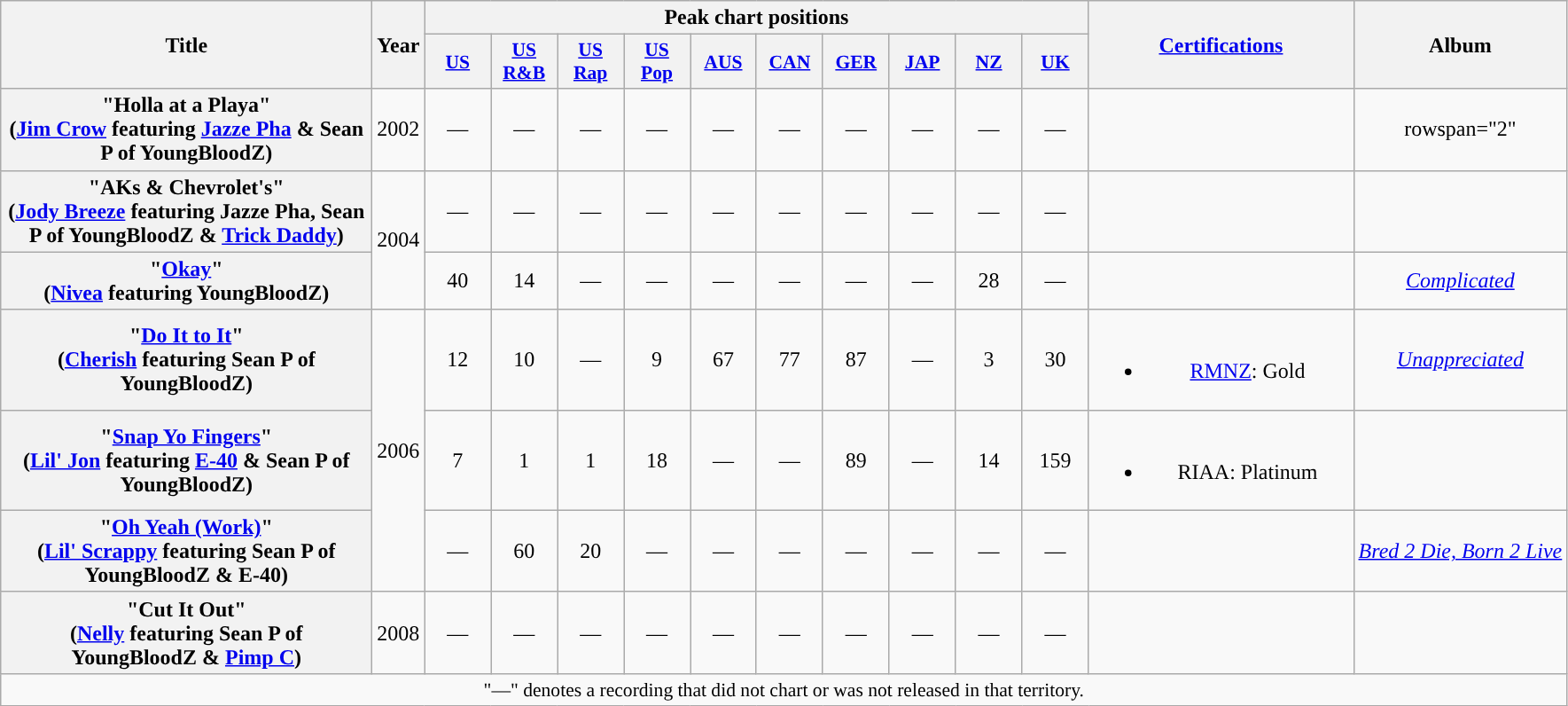<table class="wikitable plainrowheaders" style="text-align:center;">
<tr>
<th scope="col" rowspan="2" style="width:17em;">Title</th>
<th scope="col" rowspan="2" style="width:2em;">Year</th>
<th scope="col" colspan="10">Peak chart positions</th>
<th scope="col" rowspan="2" style="width:12em;"><a href='#'>Certifications</a></th>
<th scope="col" rowspan="2">Album</th>
</tr>
<tr>
<th scope="col" style="width:3em;font-size:90%;"><a href='#'>US</a></th>
<th scope="col" style="width:3em;font-size:90%;"><a href='#'>US R&B</a></th>
<th scope="col" style="width:3em;font-size:90%;"><a href='#'>US Rap</a></th>
<th scope="col" style="width:3em;font-size:90%;"><a href='#'>US Pop</a></th>
<th scope="col" style="width:3em;font-size:90%;"><a href='#'>AUS</a></th>
<th scope="col" style="width:3em;font-size:90%;"><a href='#'>CAN</a></th>
<th scope="col" style="width:3em;font-size:90%;"><a href='#'>GER</a></th>
<th scope="col" style="width:3em;font-size:90%;"><a href='#'>JAP</a></th>
<th scope="col" style="width:3em;font-size:90%;"><a href='#'>NZ</a></th>
<th scope="col" style="width:3em;font-size:90%;"><a href='#'>UK</a></th>
</tr>
<tr>
<th scope="row">"Holla at a Playa"<br><span>(<a href='#'>Jim Crow</a> featuring <a href='#'>Jazze Pha</a> & Sean P of YoungBloodZ)</span></th>
<td>2002</td>
<td>—</td>
<td>—</td>
<td>—</td>
<td>—</td>
<td>—</td>
<td>—</td>
<td>—</td>
<td>—</td>
<td>—</td>
<td>—</td>
<td></td>
<td>rowspan="2" </td>
</tr>
<tr>
<th scope="row">"AKs & Chevrolet's"<br><span>(<a href='#'>Jody Breeze</a> featuring Jazze Pha, Sean P of YoungBloodZ & <a href='#'>Trick Daddy</a>)</span></th>
<td rowspan="2">2004</td>
<td>—</td>
<td>—</td>
<td>—</td>
<td>—</td>
<td>—</td>
<td>—</td>
<td>—</td>
<td>—</td>
<td>—</td>
<td>—</td>
<td></td>
</tr>
<tr>
<th scope="row">"<a href='#'>Okay</a>"<br><span>(<a href='#'>Nivea</a> featuring YoungBloodZ)</span></th>
<td>40</td>
<td>14</td>
<td>—</td>
<td>—</td>
<td>—</td>
<td>—</td>
<td>—</td>
<td>—</td>
<td>28</td>
<td>—</td>
<td></td>
<td><em><a href='#'>Complicated</a></em></td>
</tr>
<tr>
<th scope="row">"<a href='#'>Do It to It</a>"<br><span>(<a href='#'>Cherish</a> featuring Sean P of YoungBloodZ)</span></th>
<td rowspan="3">2006</td>
<td style="text-align:center;">12</td>
<td style="text-align:center;">10</td>
<td>—</td>
<td style="text-align:center;">9</td>
<td style="text-align:center;">67</td>
<td style="text-align:center;">77</td>
<td style="text-align:center;">87</td>
<td style="text-align:center;">—</td>
<td style="text-align:center;">3</td>
<td style="text-align:center;">30</td>
<td><br><ul><li><a href='#'>RMNZ</a>: Gold</li></ul></td>
<td><em><a href='#'>Unappreciated</a></em></td>
</tr>
<tr>
<th scope="row">"<a href='#'>Snap Yo Fingers</a>"<br><span>(<a href='#'>Lil' Jon</a> featuring <a href='#'>E-40</a> & Sean P of YoungBloodZ)</span></th>
<td style="text-align:center;">7</td>
<td style="text-align:center;">1</td>
<td style="text-align:center;">1</td>
<td style="text-align:center;">18</td>
<td>—</td>
<td>—</td>
<td style="text-align:center;">89</td>
<td>—</td>
<td style="text-align:center;">14</td>
<td style="text-align:center;">159</td>
<td><br><ul><li>RIAA: Platinum</li></ul></td>
<td></td>
</tr>
<tr>
<th scope="row">"<a href='#'>Oh Yeah (Work)</a>"<br><span>(<a href='#'>Lil' Scrappy</a> featuring Sean P of YoungBloodZ & E-40)</span></th>
<td style="text-align:center;">—</td>
<td style="text-align:center;">60</td>
<td style="text-align:center;">20</td>
<td>—</td>
<td>—</td>
<td>—</td>
<td>—</td>
<td>—</td>
<td>—</td>
<td>—</td>
<td></td>
<td><em><a href='#'>Bred 2 Die, Born 2 Live</a></em></td>
</tr>
<tr>
<th scope="row">"Cut It Out"<br><span>(<a href='#'>Nelly</a> featuring Sean P of YoungBloodZ & <a href='#'>Pimp C</a>)</span></th>
<td>2008</td>
<td>—</td>
<td>—</td>
<td>—</td>
<td>—</td>
<td>—</td>
<td>—</td>
<td>—</td>
<td>—</td>
<td>—</td>
<td>—</td>
<td></td>
<td></td>
</tr>
<tr>
<td colspan="14" style="font-size:90%">"—" denotes a recording that did not chart or was not released in that territory.</td>
</tr>
</table>
